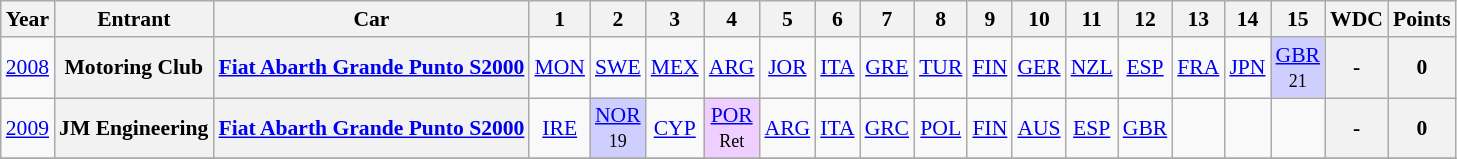<table class="wikitable" border="1" style="text-align:center; font-size:90%;">
<tr>
<th>Year</th>
<th>Entrant</th>
<th>Car</th>
<th>1</th>
<th>2</th>
<th>3</th>
<th>4</th>
<th>5</th>
<th>6</th>
<th>7</th>
<th>8</th>
<th>9</th>
<th>10</th>
<th>11</th>
<th>12</th>
<th>13</th>
<th>14</th>
<th>15</th>
<th>WDC</th>
<th>Points</th>
</tr>
<tr>
<td><a href='#'>2008</a></td>
<th>Motoring Club</th>
<th><a href='#'>Fiat Abarth Grande Punto S2000</a></th>
<td><a href='#'>MON</a></td>
<td><a href='#'>SWE</a></td>
<td><a href='#'>MEX</a></td>
<td><a href='#'>ARG</a></td>
<td><a href='#'>JOR</a></td>
<td><a href='#'>ITA</a></td>
<td><a href='#'>GRE</a></td>
<td><a href='#'>TUR</a></td>
<td><a href='#'>FIN</a></td>
<td><a href='#'>GER</a></td>
<td><a href='#'>NZL</a></td>
<td><a href='#'>ESP</a></td>
<td><a href='#'>FRA</a></td>
<td><a href='#'>JPN</a></td>
<td style="background:#CFCFFF;"><a href='#'>GBR</a><br><small>21</small></td>
<th>-</th>
<th>0</th>
</tr>
<tr>
<td><a href='#'>2009</a></td>
<th>JM Engineering</th>
<th><a href='#'>Fiat Abarth Grande Punto S2000</a></th>
<td><a href='#'>IRE</a></td>
<td style="background:#CFCFFF;"><a href='#'>NOR</a><br><small>19</small></td>
<td><a href='#'>CYP</a></td>
<td style="background:#EFCFFF;"><a href='#'>POR</a><br><small>Ret</small></td>
<td><a href='#'>ARG</a></td>
<td><a href='#'>ITA</a></td>
<td><a href='#'>GRC</a></td>
<td><a href='#'>POL</a></td>
<td><a href='#'>FIN</a></td>
<td><a href='#'>AUS</a></td>
<td><a href='#'>ESP</a></td>
<td><a href='#'>GBR</a></td>
<td></td>
<td></td>
<td></td>
<th>-</th>
<th>0</th>
</tr>
<tr>
</tr>
</table>
